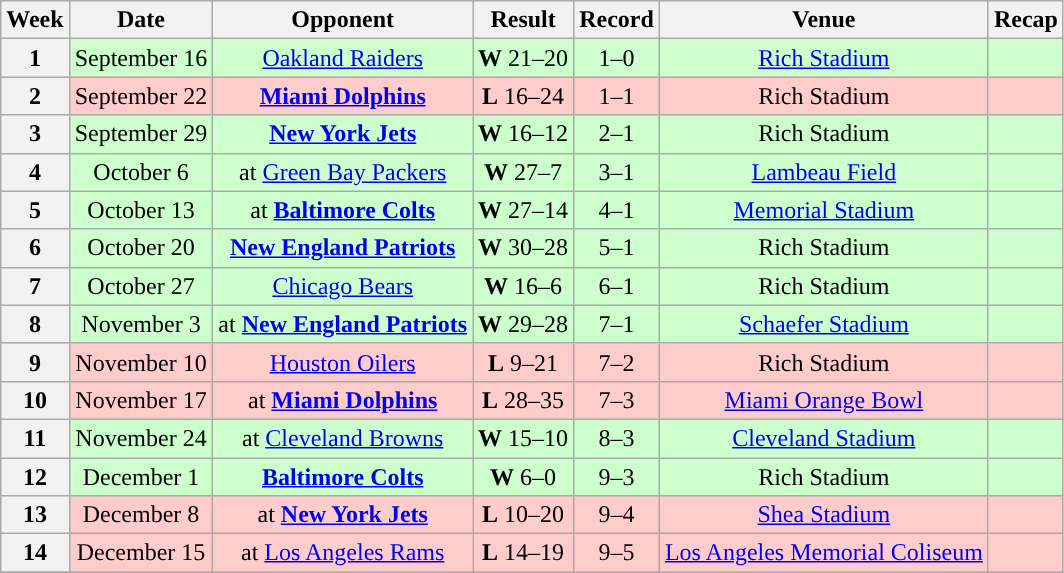<table class="wikitable" style="text-align:center">
<tr>
<th>Week</th>
<th>Date</th>
<th>Opponent</th>
<th>Result</th>
<th>Record</th>
<th>Venue</th>
<th>Recap</th>
</tr>
<tr align="center" bgcolor="ccffcc">
<th>1</th>
<td>September 16</td>
<td><a href='#'>Oakland Raiders</a></td>
<td><strong>W</strong> 21–20</td>
<td>1–0</td>
<td><a href='#'>Rich Stadium</a></td>
<td></td>
</tr>
<tr align="center" bgcolor="ffcccc">
<th>2</th>
<td>September 22</td>
<td><strong><a href='#'>Miami Dolphins</a></strong></td>
<td><strong>L</strong> 16–24</td>
<td>1–1</td>
<td>Rich Stadium</td>
<td></td>
</tr>
<tr align="center" bgcolor="ccffcc">
<th>3</th>
<td>September 29</td>
<td><strong><a href='#'>New York Jets</a></strong></td>
<td><strong>W</strong> 16–12</td>
<td>2–1</td>
<td>Rich Stadium</td>
<td></td>
</tr>
<tr align="center" bgcolor="ccffcc">
<th>4</th>
<td>October 6</td>
<td>at <a href='#'>Green Bay Packers</a></td>
<td><strong>W</strong> 27–7</td>
<td>3–1</td>
<td><a href='#'>Lambeau Field</a></td>
<td></td>
</tr>
<tr align="center" bgcolor="ccffcc">
<th>5</th>
<td>October 13</td>
<td>at <strong><a href='#'>Baltimore Colts</a></strong></td>
<td><strong>W</strong> 27–14</td>
<td>4–1</td>
<td><a href='#'>Memorial Stadium</a></td>
<td></td>
</tr>
<tr align="center" bgcolor="ccffcc">
<th>6</th>
<td>October 20</td>
<td><strong><a href='#'>New England Patriots</a></strong></td>
<td><strong>W</strong> 30–28</td>
<td>5–1</td>
<td>Rich Stadium</td>
<td></td>
</tr>
<tr align="center" bgcolor="ccffcc">
<th>7</th>
<td>October 27</td>
<td><a href='#'>Chicago Bears</a></td>
<td><strong>W</strong> 16–6</td>
<td>6–1</td>
<td>Rich Stadium</td>
<td></td>
</tr>
<tr align="center" bgcolor="ccffcc">
<th>8</th>
<td>November  3</td>
<td>at <strong><a href='#'>New England Patriots</a></strong></td>
<td><strong>W</strong>  29–28</td>
<td>7–1</td>
<td><a href='#'>Schaefer Stadium</a></td>
<td></td>
</tr>
<tr align="center" bgcolor="ffcccc">
<th>9</th>
<td>November 10</td>
<td><a href='#'>Houston Oilers</a></td>
<td><strong>L</strong>  9–21</td>
<td>7–2</td>
<td>Rich Stadium</td>
<td></td>
</tr>
<tr align="center" bgcolor="ffcccc">
<th>10</th>
<td>November 17</td>
<td>at <strong><a href='#'>Miami Dolphins</a></strong></td>
<td><strong>L</strong> 28–35</td>
<td>7–3</td>
<td><a href='#'>Miami Orange Bowl</a></td>
<td></td>
</tr>
<tr align="center" bgcolor="ccffcc">
<th>11</th>
<td>November 24</td>
<td>at <a href='#'>Cleveland Browns</a></td>
<td><strong>W</strong> 15–10</td>
<td>8–3</td>
<td><a href='#'>Cleveland Stadium</a></td>
<td></td>
</tr>
<tr align="center" bgcolor="ccffcc">
<th>12</th>
<td>December 1</td>
<td><strong><a href='#'>Baltimore Colts</a></strong></td>
<td><strong>W</strong> 6–0</td>
<td>9–3</td>
<td>Rich Stadium</td>
<td></td>
</tr>
<tr align="center" bgcolor="ffcccc">
<th>13</th>
<td>December 8</td>
<td>at  <strong><a href='#'>New York Jets</a></strong></td>
<td><strong>L</strong> 10–20</td>
<td>9–4</td>
<td><a href='#'>Shea Stadium</a></td>
<td></td>
</tr>
<tr align="center" bgcolor="ffcccc">
<th>14</th>
<td>December 15</td>
<td>at <a href='#'>Los Angeles Rams</a></td>
<td><strong>L</strong> 14–19</td>
<td>9–5</td>
<td><a href='#'>Los Angeles Memorial Coliseum</a></td>
<td></td>
</tr>
<tr align="center" bgcolor="">
</tr>
</table>
